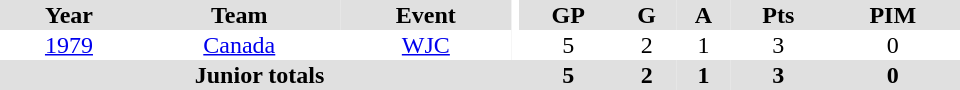<table border="0" cellpadding="1" cellspacing="0" ID="Table3" style="text-align:center; width:40em">
<tr bgcolor="#e0e0e0">
<th>Year</th>
<th>Team</th>
<th>Event</th>
<th rowspan="102" bgcolor="#ffffff"></th>
<th>GP</th>
<th>G</th>
<th>A</th>
<th>Pts</th>
<th>PIM</th>
</tr>
<tr>
<td><a href='#'>1979</a></td>
<td><a href='#'>Canada</a></td>
<td><a href='#'>WJC</a></td>
<td>5</td>
<td>2</td>
<td>1</td>
<td>3</td>
<td>0</td>
</tr>
<tr bgcolor="#e0e0e0">
<th colspan="4">Junior totals</th>
<th>5</th>
<th>2</th>
<th>1</th>
<th>3</th>
<th>0</th>
</tr>
</table>
